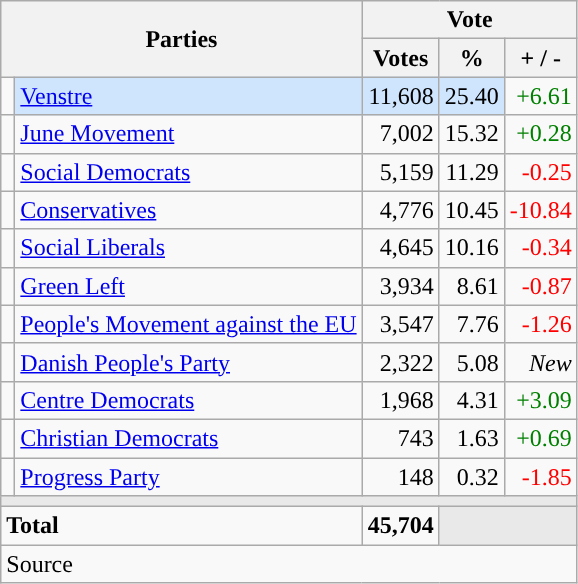<table class="wikitable" style="text-align:right;">
<tr>
<th style="text-align:centre;" rowspan="2" colspan="2" width="225">Parties</th>
<th colspan="3">Vote</th>
</tr>
<tr>
<th width="15">Votes</th>
<th width="15">%</th>
<th width="15">+ / -</th>
</tr>
<tr>
<td width="2" style="color:inherit;background:"></td>
<td bgcolor=#cfe5fe   align="left"><a href='#'>Venstre</a></td>
<td bgcolor=#cfe5fe>11,608</td>
<td bgcolor=#cfe5fe>25.40</td>
<td style=color:green;>+6.61</td>
</tr>
<tr>
<td width="2" style="color:inherit;background:"></td>
<td align="left"><a href='#'>June Movement</a></td>
<td>7,002</td>
<td>15.32</td>
<td style=color:green;>+0.28</td>
</tr>
<tr>
<td width="2" style="color:inherit;background:"></td>
<td align="left"><a href='#'>Social Democrats</a></td>
<td>5,159</td>
<td>11.29</td>
<td style=color:red;>-0.25</td>
</tr>
<tr>
<td width="2" style="color:inherit;background:"></td>
<td align="left"><a href='#'>Conservatives</a></td>
<td>4,776</td>
<td>10.45</td>
<td style=color:red;>-10.84</td>
</tr>
<tr>
<td width="2" style="color:inherit;background:"></td>
<td align="left"><a href='#'>Social Liberals</a></td>
<td>4,645</td>
<td>10.16</td>
<td style=color:red;>-0.34</td>
</tr>
<tr>
<td width="2" style="color:inherit;background:"></td>
<td align="left"><a href='#'>Green Left</a></td>
<td>3,934</td>
<td>8.61</td>
<td style=color:red;>-0.87</td>
</tr>
<tr>
<td width="2" style="color:inherit;background:"></td>
<td align="left"><a href='#'>People's Movement against the EU</a></td>
<td>3,547</td>
<td>7.76</td>
<td style=color:red;>-1.26</td>
</tr>
<tr>
<td width="2" style="color:inherit;background:"></td>
<td align="left"><a href='#'>Danish People's Party</a></td>
<td>2,322</td>
<td>5.08</td>
<td><em>New</em></td>
</tr>
<tr>
<td width="2" style="color:inherit;background:"></td>
<td align="left"><a href='#'>Centre Democrats</a></td>
<td>1,968</td>
<td>4.31</td>
<td style=color:green;>+3.09</td>
</tr>
<tr>
<td width="2" style="color:inherit;background:"></td>
<td align="left"><a href='#'>Christian Democrats</a></td>
<td>743</td>
<td>1.63</td>
<td style=color:green;>+0.69</td>
</tr>
<tr>
<td width="2" style="color:inherit;background:"></td>
<td align="left"><a href='#'>Progress Party</a></td>
<td>148</td>
<td>0.32</td>
<td style=color:red;>-1.85</td>
</tr>
<tr>
<td colspan="7" bgcolor="#E9E9E9"></td>
</tr>
<tr>
<td align="left" colspan="2"><strong>Total</strong></td>
<td><strong>45,704</strong></td>
<td bgcolor="#E9E9E9" colspan="2"></td>
</tr>
<tr>
<td align="left" colspan="6">Source</td>
</tr>
</table>
